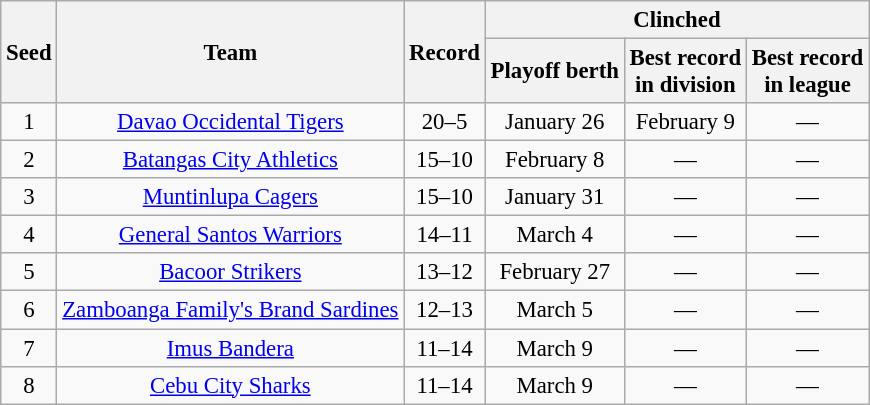<table class="wikitable" style="font-size:95%; text-align:center">
<tr>
<th rowspan=2>Seed</th>
<th rowspan=2>Team</th>
<th rowspan=2>Record</th>
<th colspan=4>Clinched</th>
</tr>
<tr>
<th>Playoff berth</th>
<th>Best record <br> in division</th>
<th>Best record <br>in league</th>
</tr>
<tr>
<td>1</td>
<td><a href='#'>Davao Occidental Tigers</a></td>
<td>20–5</td>
<td>January 26</td>
<td>February 9</td>
<td>—</td>
</tr>
<tr>
<td>2</td>
<td><a href='#'>Batangas City Athletics</a></td>
<td>15–10</td>
<td>February 8</td>
<td>—</td>
<td>—</td>
</tr>
<tr>
<td>3</td>
<td><a href='#'>Muntinlupa Cagers</a></td>
<td>15–10</td>
<td>January 31</td>
<td>—</td>
<td>—</td>
</tr>
<tr>
<td>4</td>
<td><a href='#'>General Santos Warriors</a></td>
<td>14–11</td>
<td>March 4</td>
<td>—</td>
<td>—</td>
</tr>
<tr>
<td>5</td>
<td><a href='#'>Bacoor Strikers</a></td>
<td>13–12</td>
<td>February 27</td>
<td>—</td>
<td>—</td>
</tr>
<tr>
<td>6</td>
<td><a href='#'>Zamboanga Family's Brand Sardines</a></td>
<td>12–13</td>
<td>March 5</td>
<td>—</td>
<td>—</td>
</tr>
<tr>
<td>7</td>
<td><a href='#'>Imus Bandera</a></td>
<td>11–14</td>
<td>March 9</td>
<td>—</td>
<td>—</td>
</tr>
<tr>
<td>8</td>
<td><a href='#'>Cebu City Sharks</a></td>
<td>11–14</td>
<td>March 9</td>
<td>—</td>
<td>—</td>
</tr>
</table>
